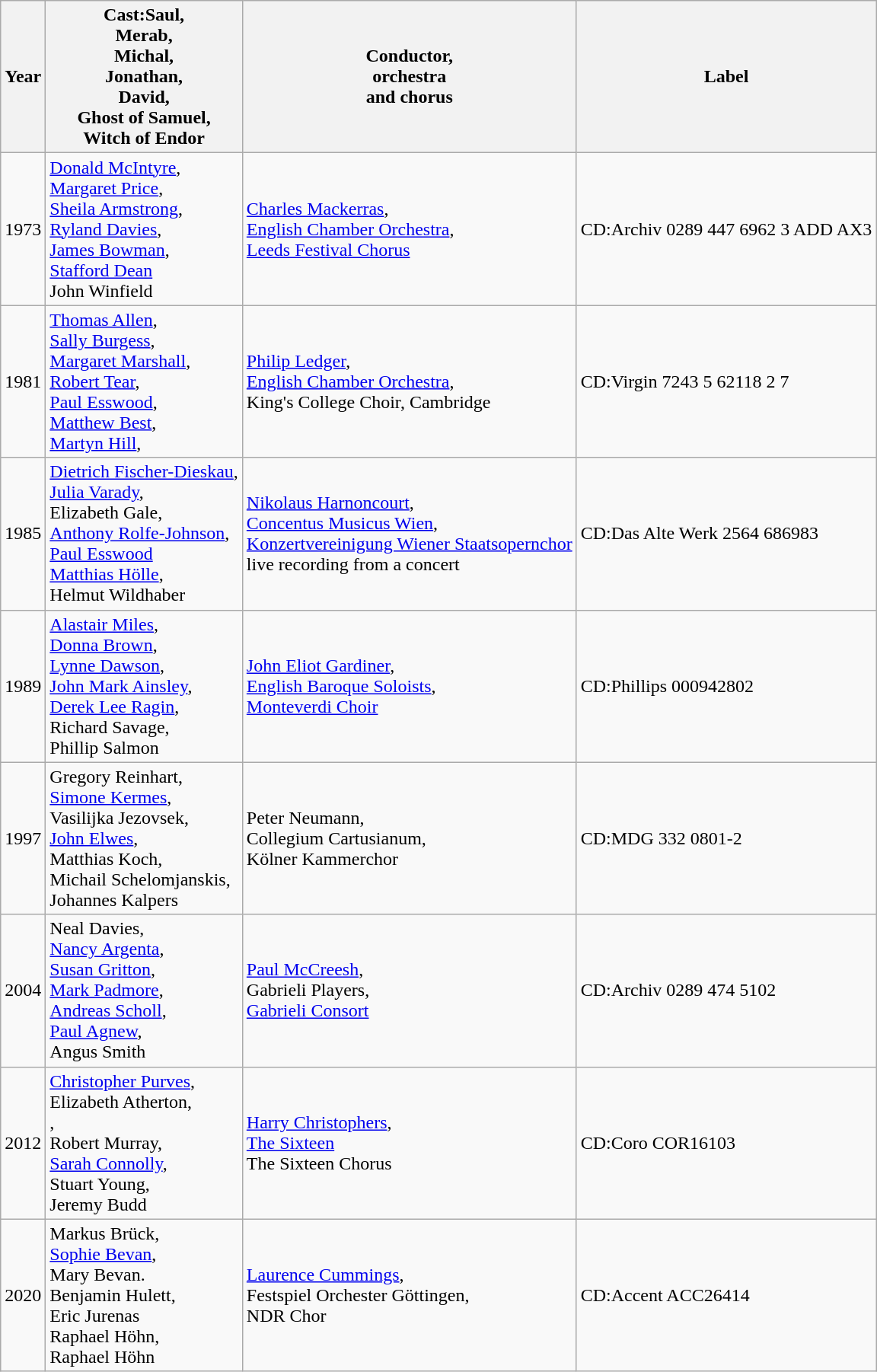<table class="wikitable">
<tr>
<th>Year</th>
<th>Cast:Saul,<br>Merab,<br>Michal,<br>Jonathan,<br>David,<br>Ghost of Samuel,<br>Witch of Endor<br></th>
<th>Conductor,<br>orchestra<br>and chorus</th>
<th>Label</th>
</tr>
<tr>
<td>1973</td>
<td><a href='#'>Donald McIntyre</a>,<br><a href='#'>Margaret Price</a>,<br><a href='#'>Sheila Armstrong</a>,<br><a href='#'>Ryland Davies</a>,<br><a href='#'>James Bowman</a>,<br><a href='#'>Stafford Dean</a><br>John Winfield<br></td>
<td><a href='#'>Charles Mackerras</a>,<br><a href='#'>English Chamber Orchestra</a>,<br><a href='#'>Leeds Festival Chorus</a></td>
<td>CD:Archiv 0289 447 6962 3 ADD AX3</td>
</tr>
<tr>
<td>1981</td>
<td><a href='#'>Thomas Allen</a>,<br><a href='#'>Sally Burgess</a>,<br><a href='#'>Margaret Marshall</a>,<br><a href='#'>Robert Tear</a>,<br><a href='#'>Paul Esswood</a>,<br><a href='#'>Matthew Best</a>,<br><a href='#'>Martyn Hill</a>,<br></td>
<td><a href='#'>Philip Ledger</a>,<br><a href='#'>English Chamber Orchestra</a>,<br>King's College Choir, Cambridge</td>
<td>CD:Virgin 7243 5 62118 2 7</td>
</tr>
<tr>
<td>1985</td>
<td><a href='#'>Dietrich Fischer-Dieskau</a>,<br><a href='#'>Julia Varady</a>,<br>Elizabeth Gale,<br><a href='#'>Anthony Rolfe-Johnson</a>,<br><a href='#'>Paul Esswood</a><br><a href='#'>Matthias Hölle</a>,<br>Helmut Wildhaber<br></td>
<td><a href='#'>Nikolaus Harnoncourt</a>,<br><a href='#'>Concentus Musicus Wien</a>,<br><a href='#'>Konzertvereinigung Wiener Staatsopernchor</a><br>live recording from a concert</td>
<td>CD:Das Alte Werk 2564 686983</td>
</tr>
<tr>
<td>1989</td>
<td><a href='#'>Alastair Miles</a>,<br><a href='#'>Donna Brown</a>,<br><a href='#'>Lynne Dawson</a>,<br><a href='#'>John Mark Ainsley</a>,<br><a href='#'>Derek Lee Ragin</a>,<br>Richard Savage,<br>Phillip Salmon<br></td>
<td><a href='#'>John Eliot Gardiner</a>,<br><a href='#'>English Baroque Soloists</a>,<br><a href='#'>Monteverdi Choir</a></td>
<td>CD:Phillips  000942802</td>
</tr>
<tr>
<td>1997</td>
<td>Gregory Reinhart,<br><a href='#'>Simone Kermes</a>,<br> Vasilijka Jezovsek,<br><a href='#'>John Elwes</a>,<br>Matthias Koch,<br>Michail Schelomjanskis,<br>Johannes Kalpers<br></td>
<td>Peter Neumann,<br> Collegium Cartusianum,<br>Kölner Kammerchor</td>
<td>CD:MDG 332 0801-2</td>
</tr>
<tr>
<td>2004</td>
<td>Neal Davies,<br><a href='#'>Nancy Argenta</a>,<br><a href='#'>Susan Gritton</a>,<br><a href='#'>Mark Padmore</a>,<br><a href='#'>Andreas Scholl</a>,<br><a href='#'>Paul Agnew</a>,<br>Angus Smith<br></td>
<td><a href='#'>Paul McCreesh</a>,<br>Gabrieli Players,<br><a href='#'>Gabrieli Consort</a></td>
<td>CD:Archiv 0289 474 5102</td>
</tr>
<tr>
<td>2012</td>
<td><a href='#'>Christopher Purves</a>,<br>Elizabeth Atherton,<br>,<br>Robert Murray,<br><a href='#'>Sarah Connolly</a>,<br>Stuart Young,<br>Jeremy Budd<br></td>
<td><a href='#'>Harry Christophers</a>,<br> <a href='#'>The Sixteen</a><br> The Sixteen Chorus</td>
<td>CD:Coro COR16103</td>
</tr>
<tr>
<td>2020</td>
<td>Markus Brück,<br><a href='#'>Sophie Bevan</a>,<br>Mary Bevan.<br>Benjamin Hulett,<br>Eric Jurenas<br> Raphael Höhn,<br>Raphael Höhn</td>
<td><a href='#'>Laurence Cummings</a>,<br>Festspiel Orchester Göttingen,<br> NDR Chor</td>
<td>CD:Accent ACC26414</td>
</tr>
</table>
